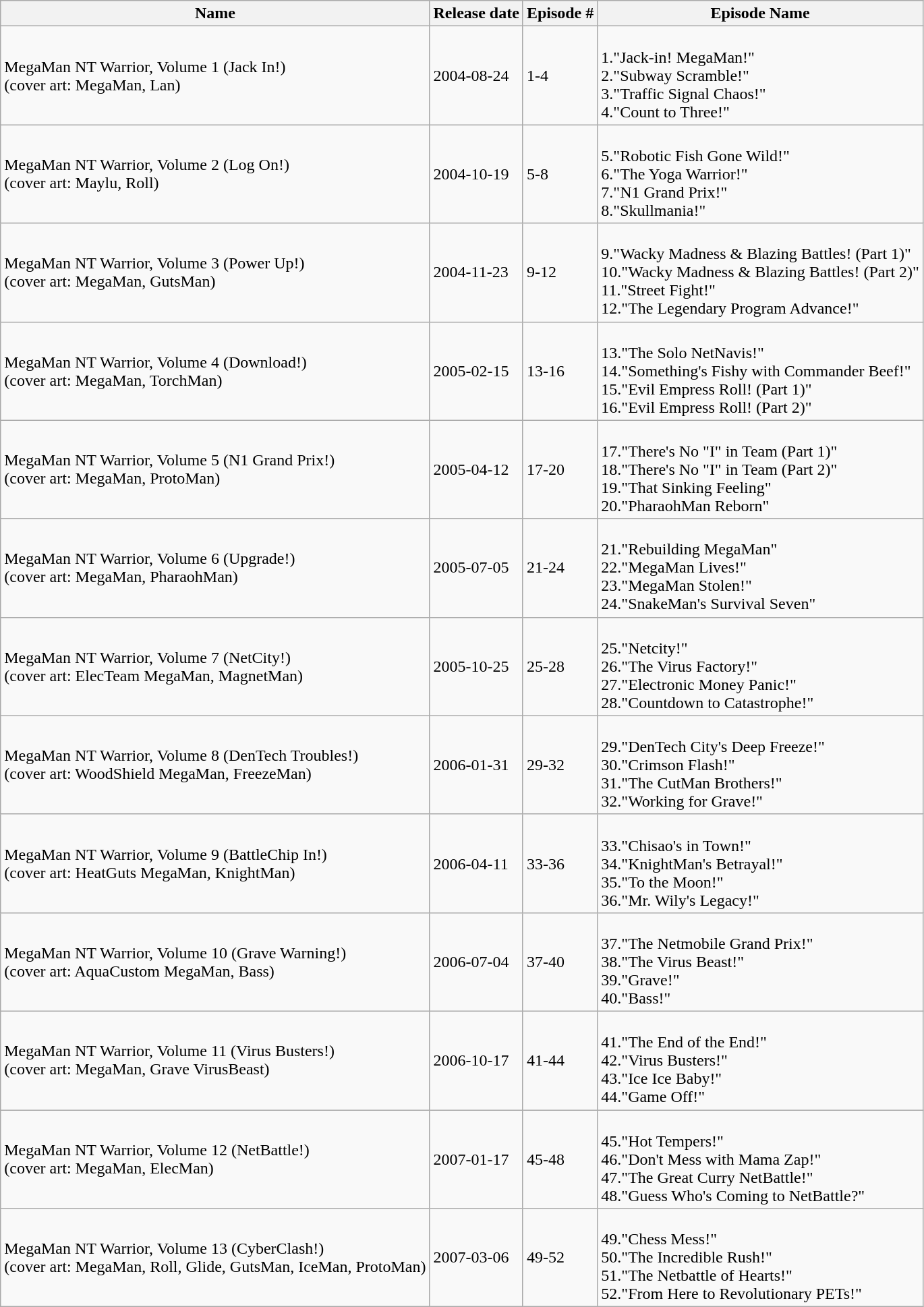<table class="wikitable">
<tr>
<th>Name</th>
<th>Release date</th>
<th>Episode #</th>
<th>Episode Name</th>
</tr>
<tr>
<td>MegaMan NT Warrior, Volume 1 (Jack In!)<br>(cover art: MegaMan, Lan)</td>
<td>2004-08-24</td>
<td>1-4</td>
<td><br>1."Jack-in! MegaMan!"<br>
2."Subway Scramble!"<br>
3."Traffic Signal Chaos!"<br>
4."Count to Three!"<br></td>
</tr>
<tr>
<td>MegaMan NT Warrior, Volume 2 (Log On!)<br>(cover art: Maylu, Roll)</td>
<td>2004-10-19</td>
<td>5-8</td>
<td><br>5."Robotic Fish Gone Wild!"<br>
6."The Yoga Warrior!"<br>
7."N1 Grand Prix!"<br>
8."Skullmania!"<br></td>
</tr>
<tr>
<td>MegaMan NT Warrior, Volume 3 (Power Up!)<br>(cover art: MegaMan, GutsMan)</td>
<td>2004-11-23</td>
<td>9-12</td>
<td><br>9."Wacky Madness & Blazing Battles! (Part 1)"<br>
10."Wacky Madness & Blazing Battles! (Part 2)"<br>
11."Street Fight!"<br>
12."The Legendary Program Advance!"<br></td>
</tr>
<tr>
<td>MegaMan NT Warrior, Volume 4 (Download!)<br>(cover art: MegaMan, TorchMan)</td>
<td>2005-02-15</td>
<td>13-16</td>
<td><br>13."The Solo NetNavis!"<br>
14."Something's Fishy with Commander Beef!"<br>
15."Evil Empress Roll! (Part 1)"<br>
16."Evil Empress Roll! (Part 2)"<br></td>
</tr>
<tr>
<td>MegaMan NT Warrior, Volume 5 (N1 Grand Prix!)<br>(cover art: MegaMan, ProtoMan)</td>
<td>2005-04-12</td>
<td>17-20</td>
<td><br>17."There's No "I" in Team (Part 1)"<br>
18."There's No "I" in Team (Part 2)"<br>
19."That Sinking Feeling"<br>
20."PharaohMan Reborn"<br></td>
</tr>
<tr>
<td>MegaMan NT Warrior, Volume 6 (Upgrade!)<br>(cover art: MegaMan, PharaohMan)</td>
<td>2005-07-05</td>
<td>21-24</td>
<td><br>21."Rebuilding MegaMan"<br>
22."MegaMan Lives!"<br>
23."MegaMan Stolen!"<br>
24."SnakeMan's Survival Seven"<br></td>
</tr>
<tr>
<td>MegaMan NT Warrior, Volume 7 (NetCity!)<br>(cover art: ElecTeam MegaMan, MagnetMan)</td>
<td>2005-10-25</td>
<td>25-28</td>
<td><br>25."Netcity!"<br>
26."The Virus Factory!"<br>
27."Electronic Money Panic!"<br>
28."Countdown to Catastrophe!"<br></td>
</tr>
<tr>
<td>MegaMan NT Warrior, Volume 8 (DenTech Troubles!)<br>(cover art: WoodShield MegaMan, FreezeMan)</td>
<td>2006-01-31</td>
<td>29-32</td>
<td><br>29."DenTech City's Deep Freeze!"<br>
30."Crimson Flash!"<br>
31."The CutMan Brothers!"<br>
32."Working for Grave!"<br></td>
</tr>
<tr>
<td>MegaMan NT Warrior, Volume 9 (BattleChip In!)<br>(cover art: HeatGuts MegaMan, KnightMan)</td>
<td>2006-04-11</td>
<td>33-36</td>
<td><br>33."Chisao's in Town!"<br>
34."KnightMan's Betrayal!"<br>
35."To the Moon!"<br>
36."Mr. Wily's Legacy!"<br></td>
</tr>
<tr>
<td>MegaMan NT Warrior, Volume 10 (Grave Warning!)<br>(cover art: AquaCustom MegaMan, Bass)</td>
<td>2006-07-04</td>
<td>37-40</td>
<td><br>37."The Netmobile Grand Prix!"<br>
38."The Virus Beast!"<br>
39."Grave!"<br>
40."Bass!"<br></td>
</tr>
<tr>
<td>MegaMan NT Warrior, Volume 11 (Virus Busters!)<br>(cover art: MegaMan, Grave VirusBeast)</td>
<td>2006-10-17</td>
<td>41-44</td>
<td><br>41."The End of the End!"<br>
42."Virus Busters!"<br>
43."Ice Ice Baby!"<br>
44."Game Off!"<br></td>
</tr>
<tr>
<td>MegaMan NT Warrior, Volume 12 (NetBattle!)<br>(cover art: MegaMan, ElecMan)</td>
<td>2007-01-17</td>
<td>45-48</td>
<td><br>45."Hot Tempers!"<br>
46."Don't Mess with Mama Zap!"<br>
47."The Great Curry NetBattle!"<br>
48."Guess Who's Coming to NetBattle?"<br></td>
</tr>
<tr>
<td>MegaMan NT Warrior, Volume 13 (CyberClash!)<br>(cover art: MegaMan, Roll, Glide, GutsMan, IceMan, ProtoMan)</td>
<td>2007-03-06</td>
<td>49-52</td>
<td><br>49."Chess Mess!"<br>
50."The Incredible Rush!"<br>
51."The Netbattle of Hearts!"<br>
52."From Here to Revolutionary PETs!"</td>
</tr>
</table>
